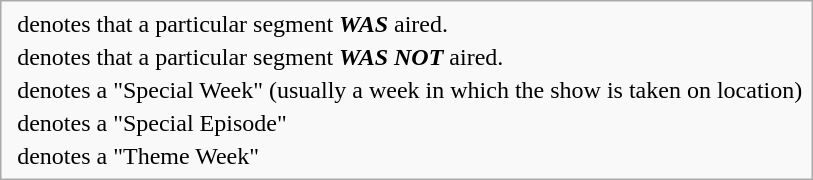<table class="infobox" style="font-size:100%">
<tr>
<td></td>
<td>denotes that a particular segment <strong><em>WAS</em></strong> aired.</td>
</tr>
<tr>
<td></td>
<td>denotes that a particular segment <strong><em>WAS NOT</em></strong> aired.</td>
</tr>
<tr>
<td></td>
<td>denotes a "Special Week" (usually a week in which the show is taken on location)</td>
</tr>
<tr>
<td></td>
<td>denotes a "Special Episode"</td>
</tr>
<tr>
<td></td>
<td>denotes a "Theme Week"</td>
</tr>
</table>
